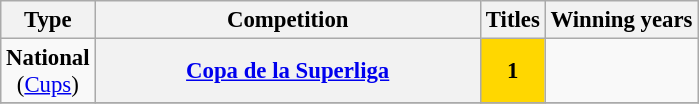<table class="wikitable plainrowheaders" style="font-size:95%; text-align:center;">
<tr>
<th>Type</th>
<th width=250px>Competition</th>
<th>Titles</th>
<th>Winning years</th>
</tr>
<tr>
<td rowspan=1><strong>National</strong><br>(<a href='#'>Cups</a>)</td>
<th scope=col><a href='#'>Copa de la Superliga</a></th>
<td bgcolor="gold"><strong>1</strong></td>
<td></td>
</tr>
<tr>
</tr>
</table>
